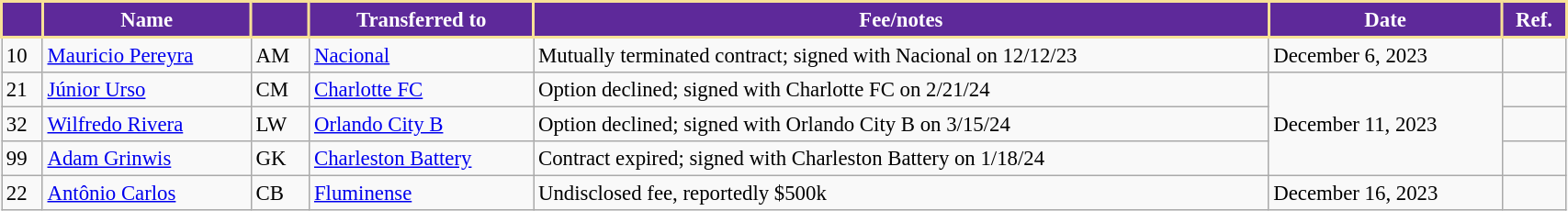<table class="wikitable" style="width:90%; text-align:center; font-size:95%; text-align:left;">
<tr>
<th style="background:#5E299A; color:white; border:2px solid #F8E196;"></th>
<th style="background:#5E299A; color:white; border:2px solid #F8E196;">Name</th>
<th style="background:#5E299A; color:white; border:2px solid #F8E196;"></th>
<th style="background:#5E299A; color:white; border:2px solid #F8E196;">Transferred to</th>
<th style="background:#5E299A; color:white; border:2px solid #F8E196;">Fee/notes</th>
<th style="background:#5E299A; color:white; border:2px solid #F8E196;">Date</th>
<th style="background:#5E299A; color:white; border:2px solid #F8E196;">Ref.</th>
</tr>
<tr>
<td>10</td>
<td> <a href='#'>Mauricio Pereyra</a></td>
<td>AM</td>
<td> <a href='#'>Nacional</a></td>
<td>Mutually terminated contract; signed with Nacional on 12/12/23</td>
<td>December 6, 2023</td>
<td></td>
</tr>
<tr>
<td>21</td>
<td> <a href='#'>Júnior Urso</a></td>
<td>CM</td>
<td> <a href='#'>Charlotte FC</a></td>
<td>Option declined; signed with Charlotte FC on 2/21/24</td>
<td rowspan=3>December 11, 2023</td>
<td></td>
</tr>
<tr>
<td>32</td>
<td> <a href='#'>Wilfredo Rivera</a></td>
<td>LW</td>
<td> <a href='#'>Orlando City B</a></td>
<td>Option declined; signed with Orlando City B on 3/15/24</td>
<td></td>
</tr>
<tr>
<td>99</td>
<td> <a href='#'>Adam Grinwis</a></td>
<td>GK</td>
<td> <a href='#'>Charleston Battery</a></td>
<td>Contract expired; signed with Charleston Battery on 1/18/24</td>
<td></td>
</tr>
<tr>
<td>22</td>
<td> <a href='#'>Antônio Carlos</a></td>
<td>CB</td>
<td> <a href='#'>Fluminense</a></td>
<td>Undisclosed fee, reportedly $500k</td>
<td>December 16, 2023</td>
<td></td>
</tr>
</table>
